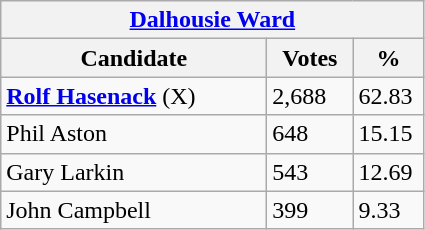<table class="wikitable">
<tr>
<th colspan="3"><a href='#'>Dalhousie Ward</a></th>
</tr>
<tr>
<th style="width: 170px">Candidate</th>
<th style="width: 50px">Votes</th>
<th style="width: 40px">%</th>
</tr>
<tr>
<td><strong><a href='#'>Rolf Hasenack</a></strong> (X)</td>
<td>2,688</td>
<td>62.83</td>
</tr>
<tr>
<td>Phil Aston</td>
<td>648</td>
<td>15.15</td>
</tr>
<tr>
<td>Gary Larkin</td>
<td>543</td>
<td>12.69</td>
</tr>
<tr>
<td>John Campbell</td>
<td>399</td>
<td>9.33</td>
</tr>
</table>
